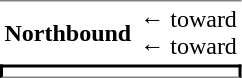<table border="0" cellspacing="0" cellpadding="3">
<tr>
<td style="border-top:solid 1px gray"><strong>Northbound</strong></td>
<td style="border-top:solid 1px gray">←  toward  <br>←  toward  </td>
</tr>
<tr>
<td colspan="2" style="border-top:solid 2px black;border-right:solid 2px black;border-left:solid 2px black;border-bottom:solid 1px gray;text-align:center"></td>
</tr>
</table>
